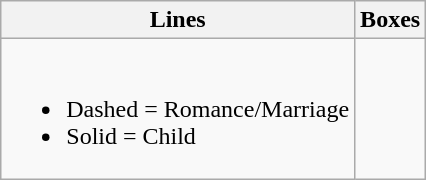<table class="wikitable">
<tr>
<th>Lines</th>
<th>Boxes</th>
</tr>
<tr valign="top">
<td><br><ul><li>Dashed = Romance/Marriage</li><li>Solid  = Child</li></ul></td>
<td><br>
 


</td>
</tr>
</table>
